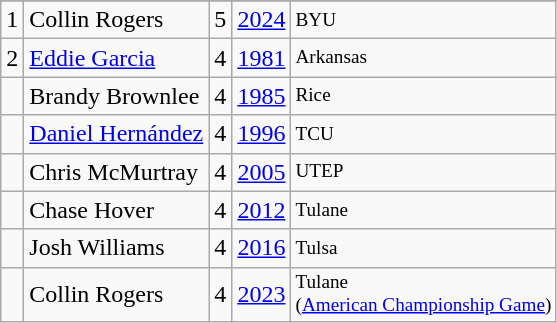<table class="wikitable">
<tr>
</tr>
<tr>
<td>1</td>
<td>Collin Rogers</td>
<td>5</td>
<td><a href='#'>2024</a></td>
<td style="font-size:80%;">BYU</td>
</tr>
<tr>
<td>2</td>
<td><a href='#'>Eddie Garcia</a></td>
<td>4</td>
<td><a href='#'>1981</a></td>
<td style="font-size:80%;">Arkansas</td>
</tr>
<tr>
<td></td>
<td>Brandy Brownlee</td>
<td>4</td>
<td><a href='#'>1985</a></td>
<td style="font-size:80%;">Rice</td>
</tr>
<tr>
<td></td>
<td><a href='#'>Daniel Hernández</a></td>
<td>4</td>
<td><a href='#'>1996</a></td>
<td style="font-size:80%;">TCU</td>
</tr>
<tr>
<td></td>
<td>Chris McMurtray</td>
<td>4</td>
<td><a href='#'>2005</a></td>
<td style="font-size:80%;">UTEP</td>
</tr>
<tr>
<td></td>
<td>Chase Hover</td>
<td>4</td>
<td><a href='#'>2012</a></td>
<td style="font-size:80%;">Tulane</td>
</tr>
<tr>
<td></td>
<td>Josh Williams</td>
<td>4</td>
<td><a href='#'>2016</a></td>
<td style="font-size:80%;">Tulsa</td>
</tr>
<tr>
<td></td>
<td>Collin Rogers</td>
<td>4</td>
<td><a href='#'>2023</a></td>
<td style="font-size:80%;">Tulane<br>(<a href='#'>American Championship Game</a>)</td>
</tr>
</table>
